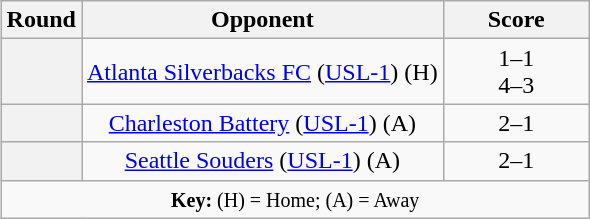<table class="wikitable plainrowheaders" style="text-align:center; float:right; margin-left:1em">
<tr>
<th scope="col" style="width:25px">Round</th>
<th scope="col">Opponent</th>
<th scope="col" style="width:90px">Score</th>
</tr>
<tr>
<th scope=row style="text-align:center"></th>
<td><a href='#'>Atlanta Silverbacks FC</a> (<a href='#'>USL-1</a>) (H)</td>
<td>1–1 <br>4–3 </td>
</tr>
<tr>
<th scope=row style="text-align:center"></th>
<td><a href='#'>Charleston Battery</a> (<a href='#'>USL-1</a>) (A)</td>
<td>2–1</td>
</tr>
<tr>
<th scope=row style="text-align:center"></th>
<td><a href='#'>Seattle Souders</a> (<a href='#'>USL-1</a>) (A)</td>
<td>2–1</td>
</tr>
<tr>
<td colspan="3"><small><strong>Key:</strong> (H) = Home; (A) = Away</small></td>
</tr>
</table>
